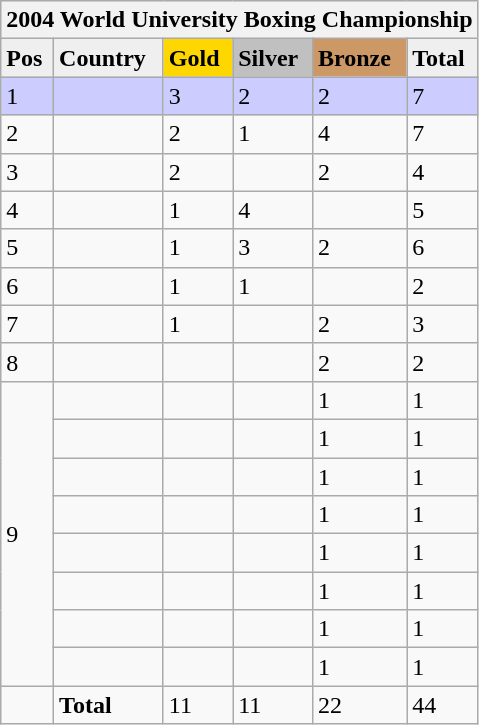<table class="wikitable">
<tr bgcolor="#efefef">
<th colspan=7 style="border-right:0px;";><strong>2004 World University Boxing Championship</strong></th>
</tr>
<tr bgcolor="#efefef">
<td><strong>Pos</strong></td>
<td><strong>Country</strong></td>
<td bgcolor="gold"><strong>Gold</strong></td>
<td bgcolor="silver"><strong>Silver</strong></td>
<td bgcolor="CC9966"><strong>Bronze</strong></td>
<td><strong>Total</strong></td>
</tr>
<tr style="background:#ccccff">
<td>1</td>
<td></td>
<td>3</td>
<td>2</td>
<td>2</td>
<td>7</td>
</tr>
<tr>
<td>2</td>
<td></td>
<td>2</td>
<td>1</td>
<td>4</td>
<td>7</td>
</tr>
<tr>
<td>3</td>
<td></td>
<td>2</td>
<td></td>
<td>2</td>
<td>4</td>
</tr>
<tr>
<td>4</td>
<td></td>
<td>1</td>
<td>4</td>
<td></td>
<td>5</td>
</tr>
<tr>
<td>5</td>
<td></td>
<td>1</td>
<td>3</td>
<td>2</td>
<td>6</td>
</tr>
<tr>
<td>6</td>
<td></td>
<td>1</td>
<td>1</td>
<td></td>
<td>2</td>
</tr>
<tr>
<td>7</td>
<td></td>
<td>1</td>
<td></td>
<td>2</td>
<td>3</td>
</tr>
<tr>
<td>8</td>
<td></td>
<td></td>
<td></td>
<td>2</td>
<td>2</td>
</tr>
<tr>
<td rowspan=8>9</td>
<td></td>
<td></td>
<td></td>
<td>1</td>
<td>1</td>
</tr>
<tr>
<td></td>
<td></td>
<td></td>
<td>1</td>
<td>1</td>
</tr>
<tr>
<td></td>
<td></td>
<td></td>
<td>1</td>
<td>1</td>
</tr>
<tr>
<td></td>
<td></td>
<td></td>
<td>1</td>
<td>1</td>
</tr>
<tr>
<td></td>
<td></td>
<td></td>
<td>1</td>
<td>1</td>
</tr>
<tr>
<td></td>
<td></td>
<td></td>
<td>1</td>
<td>1</td>
</tr>
<tr>
<td></td>
<td></td>
<td></td>
<td>1</td>
<td>1</td>
</tr>
<tr>
<td></td>
<td></td>
<td></td>
<td>1</td>
<td>1</td>
</tr>
<tr>
<td></td>
<td><strong>Total</strong></td>
<td>11</td>
<td>11</td>
<td>22</td>
<td>44</td>
</tr>
</table>
